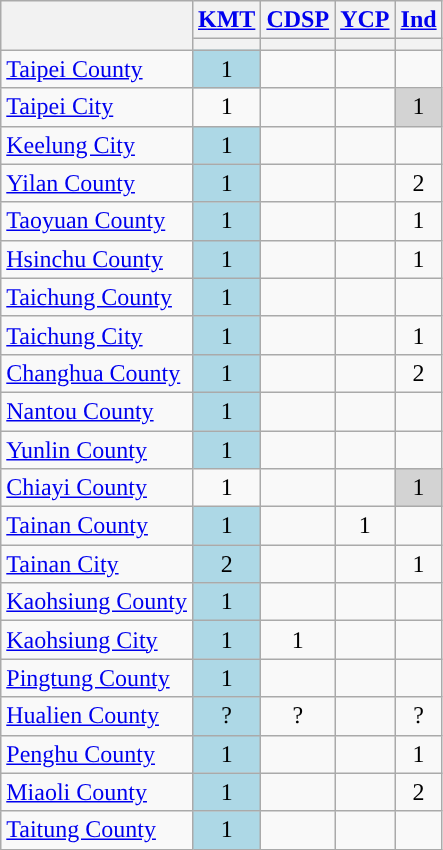<table class="wikitable" style="text-align:center;">
<tr>
<th rowspan="2"></th>
<th><a href='#'>KMT</a></th>
<th><a href='#'>CDSP</a></th>
<th><a href='#'>YCP</a></th>
<th><a href='#'>Ind</a></th>
</tr>
<tr>
<th style="background:"></th>
<th style="background:"></th>
<th style="background:"></th>
<th style="background:"></th>
</tr>
<tr>
<td align="left"><a href='#'>Taipei County</a></td>
<td bgcolor="lightblue">1</td>
<td></td>
<td></td>
<td></td>
</tr>
<tr>
<td align="left"><a href='#'>Taipei City</a></td>
<td>1</td>
<td></td>
<td></td>
<td bgcolor="lightgray">1</td>
</tr>
<tr>
<td align="left"><a href='#'>Keelung City</a></td>
<td bgcolor="lightblue">1</td>
<td></td>
<td></td>
<td></td>
</tr>
<tr>
<td align="left"><a href='#'>Yilan County</a></td>
<td bgcolor="lightblue">1</td>
<td></td>
<td></td>
<td>2</td>
</tr>
<tr>
<td align="left"><a href='#'>Taoyuan County</a></td>
<td bgcolor="lightblue">1</td>
<td></td>
<td></td>
<td>1</td>
</tr>
<tr>
<td align="left"><a href='#'>Hsinchu County</a></td>
<td bgcolor="lightblue">1</td>
<td></td>
<td></td>
<td>1</td>
</tr>
<tr>
<td align="left"><a href='#'>Taichung County</a></td>
<td bgcolor="lightblue">1</td>
<td></td>
<td></td>
<td></td>
</tr>
<tr>
<td align="left"><a href='#'>Taichung City</a></td>
<td bgcolor="lightblue">1</td>
<td></td>
<td></td>
<td>1</td>
</tr>
<tr>
<td align="left"><a href='#'>Changhua County</a></td>
<td bgcolor="lightblue">1</td>
<td></td>
<td></td>
<td>2</td>
</tr>
<tr>
<td align="left"><a href='#'>Nantou County</a></td>
<td bgcolor="lightblue">1</td>
<td></td>
<td></td>
<td></td>
</tr>
<tr>
<td align="left"><a href='#'>Yunlin County</a></td>
<td bgcolor="lightblue">1</td>
<td></td>
<td></td>
<td></td>
</tr>
<tr>
<td align="left"><a href='#'>Chiayi County</a></td>
<td>1</td>
<td></td>
<td></td>
<td bgcolor="lightgray">1</td>
</tr>
<tr>
<td align="left"><a href='#'>Tainan County</a></td>
<td bgcolor="lightblue">1</td>
<td></td>
<td>1</td>
<td></td>
</tr>
<tr>
<td align="left"><a href='#'>Tainan City</a></td>
<td bgcolor="lightblue">2</td>
<td></td>
<td></td>
<td>1</td>
</tr>
<tr>
<td align="left"><a href='#'>Kaohsiung County</a></td>
<td bgcolor="lightblue">1</td>
<td></td>
<td></td>
<td></td>
</tr>
<tr>
<td align="left"><a href='#'>Kaohsiung City</a></td>
<td bgcolor="lightblue">1</td>
<td>1</td>
<td></td>
<td></td>
</tr>
<tr>
<td align="left"><a href='#'>Pingtung County</a></td>
<td bgcolor="lightblue">1</td>
<td></td>
<td></td>
<td></td>
</tr>
<tr>
<td align="left"><a href='#'>Hualien County</a></td>
<td bgcolor="lightblue">?</td>
<td>?</td>
<td></td>
<td>?</td>
</tr>
<tr>
<td align="left"><a href='#'>Penghu County</a></td>
<td bgcolor="lightblue">1</td>
<td></td>
<td></td>
<td>1</td>
</tr>
<tr>
<td align="left"><a href='#'>Miaoli County</a></td>
<td bgcolor="lightblue">1</td>
<td></td>
<td></td>
<td>2</td>
</tr>
<tr>
<td align="left"><a href='#'>Taitung County</a></td>
<td bgcolor="lightblue">1</td>
<td></td>
<td></td>
<td></td>
</tr>
</table>
